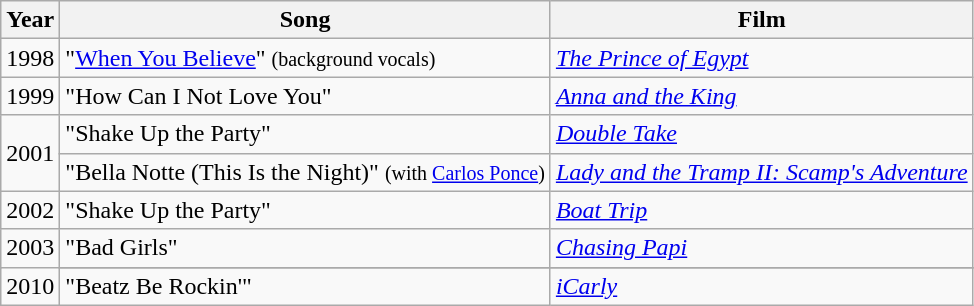<table class="wikitable">
<tr>
<th>Year</th>
<th>Song</th>
<th>Film</th>
</tr>
<tr>
<td>1998</td>
<td>"<a href='#'>When You Believe</a>" <small>(background vocals)</small></td>
<td><em><a href='#'>The Prince of Egypt</a></em></td>
</tr>
<tr>
<td>1999</td>
<td>"How Can I Not Love You"</td>
<td><em><a href='#'>Anna and the King</a></em></td>
</tr>
<tr>
<td rowspan=2>2001</td>
<td>"Shake Up the Party"</td>
<td><em><a href='#'>Double Take</a></em></td>
</tr>
<tr>
<td>"Bella Notte (This Is the Night)" <small>(with <a href='#'>Carlos Ponce</a>)</small></td>
<td><em><a href='#'>Lady and the Tramp II: Scamp's Adventure</a></em></td>
</tr>
<tr>
<td>2002</td>
<td>"Shake Up the Party"</td>
<td><em><a href='#'>Boat Trip</a></em></td>
</tr>
<tr>
<td>2003</td>
<td>"Bad Girls"</td>
<td><em><a href='#'>Chasing Papi</a></em></td>
</tr>
<tr>
<td rowspan=2>2010</td>
</tr>
<tr>
<td>"Beatz Be Rockin'"</td>
<td><em><a href='#'>iCarly</a></em></td>
</tr>
</table>
